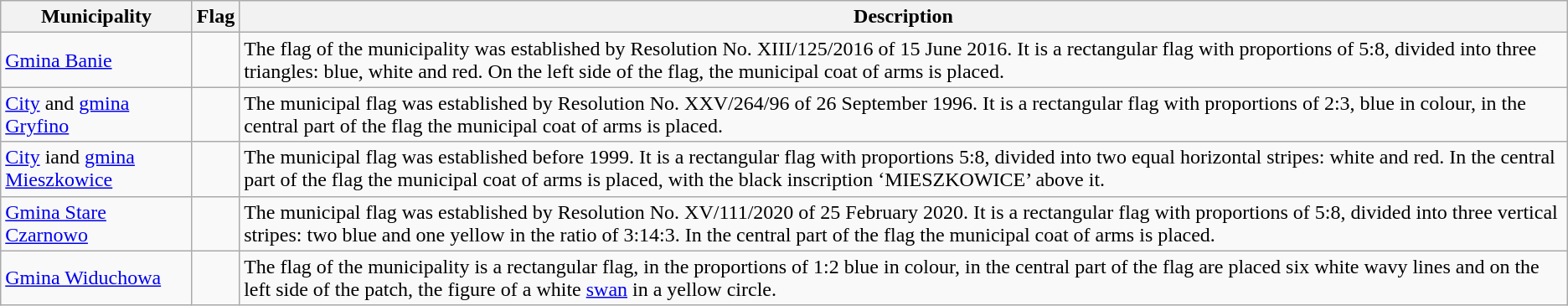<table class="wikitable">
<tr>
<th>Municipality</th>
<th>Flag</th>
<th>Description</th>
</tr>
<tr>
<td><a href='#'>Gmina Banie</a></td>
<td></td>
<td>The flag of the municipality was established by Resolution No. XIII/125/2016 of 15 June 2016. It is a rectangular flag with proportions of 5:8, divided into three triangles: blue, white and red. On the left side of the flag, the municipal coat of arms is placed.</td>
</tr>
<tr>
<td><a href='#'>City</a> and <a href='#'>gmina Gryfino</a></td>
<td></td>
<td>The municipal flag was established by Resolution No. XXV/264/96 of 26 September 1996. It is a rectangular flag with proportions of 2:3, blue in colour, in the central part of the flag the municipal coat of arms is placed.</td>
</tr>
<tr>
<td><a href='#'>City</a> iand <a href='#'>gmina Mieszkowice</a></td>
<td></td>
<td>The municipal flag was established before 1999. It is a rectangular flag with proportions 5:8, divided into two equal horizontal stripes: white and red. In the central part of the flag the municipal coat of arms is placed, with the black inscription ‘MIESZKOWICE’ above it.</td>
</tr>
<tr>
<td><a href='#'>Gmina Stare Czarnowo</a></td>
<td></td>
<td>The municipal flag was established by Resolution No. XV/111/2020 of 25 February 2020. It is a rectangular flag with proportions of 5:8, divided into three vertical stripes: two blue and one yellow in the ratio of 3:14:3. In the central part of the flag the municipal coat of arms is placed.</td>
</tr>
<tr>
<td><a href='#'>Gmina Widuchowa</a></td>
<td></td>
<td>The flag of the municipality is a rectangular flag, in the proportions of 1:2 blue in colour, in the central part of the flag are placed six white wavy lines and on the left side of the patch, the figure of a white <a href='#'>swan</a> in a yellow circle.</td>
</tr>
</table>
